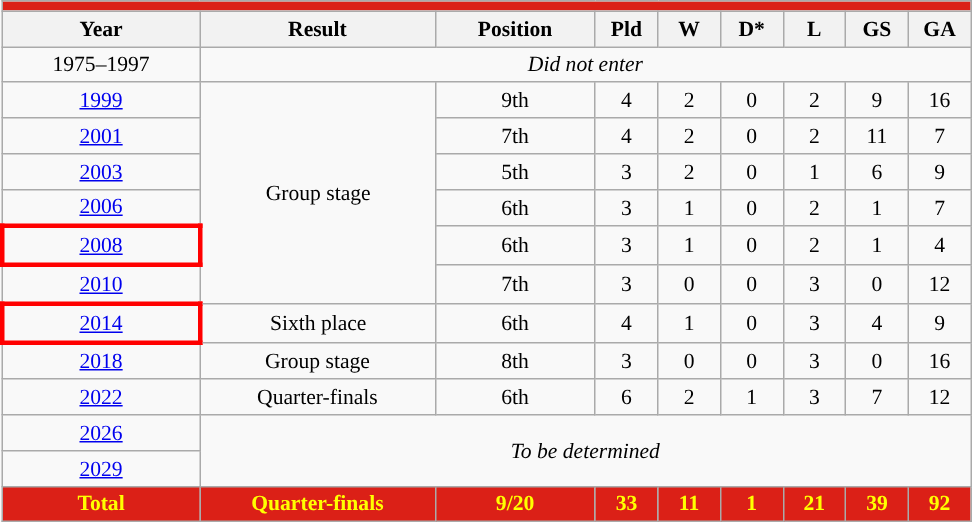<table class="wikitable" style="text-align: center;font-size:90%;">
<tr>
<th colspan="9" style="background: #DB2017; color: #FFFF00;"><a href='#'></a></th>
</tr>
<tr>
<th width=125>Year</th>
<th width=150>Result</th>
<th width=100>Position</th>
<th width=35>Pld</th>
<th width=35>W</th>
<th width=35>D*</th>
<th width=35>L</th>
<th width=35>GS</th>
<th width=35>GA</th>
</tr>
<tr>
<td>1975–1997</td>
<td colspan="8"><em>Did not enter</em></td>
</tr>
<tr>
<td> <a href='#'>1999</a></td>
<td rowspan="6">Group stage</td>
<td>9th</td>
<td>4</td>
<td>2</td>
<td>0</td>
<td>2</td>
<td>9</td>
<td>16</td>
</tr>
<tr>
<td> <a href='#'>2001</a></td>
<td>7th</td>
<td>4</td>
<td>2</td>
<td>0</td>
<td>2</td>
<td>11</td>
<td>7</td>
</tr>
<tr>
<td> <a href='#'>2003</a></td>
<td>5th</td>
<td>3</td>
<td>2</td>
<td>0</td>
<td>1</td>
<td>6</td>
<td>9</td>
</tr>
<tr>
<td> <a href='#'>2006</a></td>
<td>6th</td>
<td>3</td>
<td>1</td>
<td>0</td>
<td>2</td>
<td>1</td>
<td>7</td>
</tr>
<tr>
<td style="border:3px solid red;"> <a href='#'>2008</a></td>
<td>6th</td>
<td>3</td>
<td>1</td>
<td>0</td>
<td>2</td>
<td>1</td>
<td>4</td>
</tr>
<tr>
<td> <a href='#'>2010</a></td>
<td>7th</td>
<td>3</td>
<td>0</td>
<td>0</td>
<td>3</td>
<td>0</td>
<td>12</td>
</tr>
<tr>
<td style="border:3px solid red;"> <a href='#'>2014</a></td>
<td>Sixth place</td>
<td>6th</td>
<td>4</td>
<td>1</td>
<td>0</td>
<td>3</td>
<td>4</td>
<td>9</td>
</tr>
<tr>
<td> <a href='#'>2018</a></td>
<td>Group stage</td>
<td>8th</td>
<td>3</td>
<td>0</td>
<td>0</td>
<td>3</td>
<td>0</td>
<td>16</td>
</tr>
<tr>
<td> <a href='#'>2022</a></td>
<td>Quarter-finals</td>
<td>6th</td>
<td>6</td>
<td>2</td>
<td>1</td>
<td>3</td>
<td>7</td>
<td>12</td>
</tr>
<tr>
<td> <a href='#'>2026</a></td>
<td colspan="8" rowspan="2"><em>To be determined</em></td>
</tr>
<tr>
<td> <a href='#'>2029</a></td>
</tr>
<tr>
<td colspan=1 style="background: #DB2017; color: #FFFF00;"><strong>Total</strong></td>
<td style="background: #DB2017; color: #FFFF00;"><strong>Quarter-finals</strong></td>
<td style="background: #DB2017; color: #FFFF00;"><strong>9/20</strong></td>
<td style="background: #DB2017; color: #FFFF00;"><strong>33</strong></td>
<td style="background: #DB2017; color: #FFFF00;"><strong>11</strong></td>
<td style="background: #DB2017; color: #FFFF00;"><strong>1</strong></td>
<td style="background: #DB2017; color: #FFFF00;"><strong>21</strong></td>
<td style="background: #DB2017; color: #FFFF00;"><strong>39</strong></td>
<td style="background: #DB2017; color: #FFFF00;"><strong>92</strong></td>
</tr>
</table>
